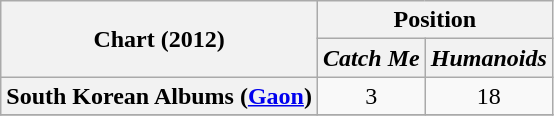<table class="wikitable plainrowheaders" style="text-align:center">
<tr>
<th scope="col" rowspan="2">Chart (2012)</th>
<th scope="col" colspan="2">Position</th>
</tr>
<tr>
<th><em>Catch Me</em></th>
<th><em>Humanoids</em></th>
</tr>
<tr>
<th scope="row">South Korean Albums (<a href='#'>Gaon</a>)</th>
<td>3</td>
<td>18</td>
</tr>
<tr>
</tr>
</table>
